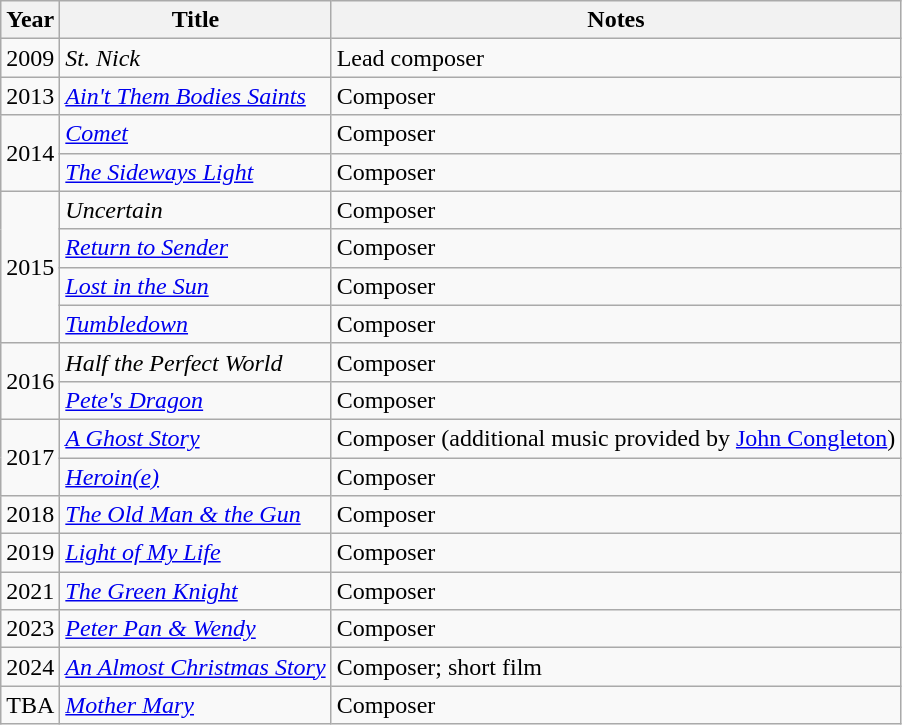<table class="wikitable">
<tr>
<th>Year</th>
<th>Title</th>
<th>Notes</th>
</tr>
<tr>
<td>2009</td>
<td><em>St. Nick</em></td>
<td>Lead composer</td>
</tr>
<tr>
<td>2013</td>
<td><em><a href='#'>Ain't Them Bodies Saints</a></em></td>
<td>Composer</td>
</tr>
<tr>
<td rowspan="2">2014</td>
<td><em><a href='#'>Comet</a></em></td>
<td>Composer</td>
</tr>
<tr>
<td><em><a href='#'>The Sideways Light</a></em></td>
<td>Composer</td>
</tr>
<tr>
<td rowspan="4">2015</td>
<td><em>Uncertain</em></td>
<td>Composer</td>
</tr>
<tr>
<td><em><a href='#'>Return to Sender</a></em></td>
<td>Composer</td>
</tr>
<tr>
<td><em><a href='#'>Lost in the Sun</a></em></td>
<td>Composer</td>
</tr>
<tr>
<td><em><a href='#'>Tumbledown</a></em></td>
<td>Composer</td>
</tr>
<tr>
<td rowspan="2">2016</td>
<td><em>Half the Perfect World</em></td>
<td>Composer</td>
</tr>
<tr>
<td><em><a href='#'>Pete's Dragon</a></em></td>
<td>Composer</td>
</tr>
<tr>
<td rowspan="2">2017</td>
<td><em><a href='#'>A Ghost Story</a></em></td>
<td>Composer (additional music provided by <a href='#'>John Congleton</a>)</td>
</tr>
<tr>
<td><em><a href='#'>Heroin(e)</a></em></td>
<td>Composer</td>
</tr>
<tr>
<td>2018</td>
<td><em><a href='#'>The Old Man & the Gun</a></em></td>
<td>Composer</td>
</tr>
<tr>
<td>2019</td>
<td><em><a href='#'>Light of My Life</a></em></td>
<td>Composer</td>
</tr>
<tr>
<td>2021</td>
<td><em><a href='#'>The Green Knight</a></em></td>
<td>Composer</td>
</tr>
<tr>
<td>2023</td>
<td><em><a href='#'>Peter Pan & Wendy</a></em></td>
<td>Composer</td>
</tr>
<tr>
<td>2024</td>
<td><em><a href='#'>An Almost Christmas Story</a></em></td>
<td>Composer; short film</td>
</tr>
<tr>
<td>TBA</td>
<td><em><a href='#'>Mother Mary</a></em></td>
<td>Composer</td>
</tr>
</table>
